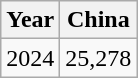<table class="wikitable">
<tr>
<th>Year</th>
<th>China</th>
</tr>
<tr>
<td>2024</td>
<td>25,278</td>
</tr>
</table>
